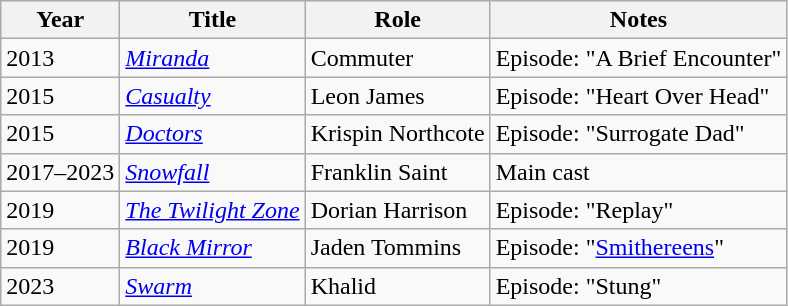<table class="wikitable sortable">
<tr>
<th>Year</th>
<th>Title</th>
<th>Role</th>
<th class="unsortable">Notes</th>
</tr>
<tr>
<td>2013</td>
<td><em><a href='#'>Miranda</a></em></td>
<td>Commuter</td>
<td>Episode: "A Brief Encounter"</td>
</tr>
<tr>
<td>2015</td>
<td><em><a href='#'>Casualty</a></em></td>
<td>Leon James</td>
<td>Episode: "Heart Over Head"</td>
</tr>
<tr>
<td>2015</td>
<td><em><a href='#'>Doctors</a></em></td>
<td>Krispin Northcote</td>
<td>Episode: "Surrogate Dad"</td>
</tr>
<tr>
<td>2017–2023</td>
<td><em><a href='#'>Snowfall</a></em></td>
<td>Franklin Saint</td>
<td>Main cast</td>
</tr>
<tr>
<td>2019</td>
<td><em><a href='#'>The Twilight Zone</a></em></td>
<td>Dorian Harrison</td>
<td>Episode: "Replay"</td>
</tr>
<tr>
<td>2019</td>
<td><em><a href='#'>Black Mirror</a></em></td>
<td>Jaden Tommins</td>
<td>Episode: "<a href='#'>Smithereens</a>"</td>
</tr>
<tr>
<td>2023</td>
<td><em><a href='#'>Swarm</a></em></td>
<td>Khalid</td>
<td>Episode: "Stung"</td>
</tr>
</table>
